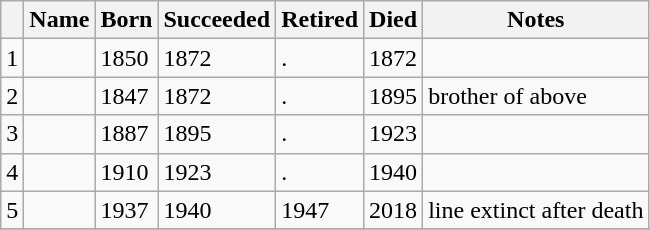<table class=wikitable>
<tr>
<th></th>
<th>Name</th>
<th>Born</th>
<th>Succeeded</th>
<th>Retired</th>
<th>Died</th>
<th>Notes</th>
</tr>
<tr>
<td>1</td>
<td></td>
<td>1850</td>
<td>1872</td>
<td>.</td>
<td>1872</td>
<td></td>
</tr>
<tr>
<td>2</td>
<td></td>
<td>1847</td>
<td>1872</td>
<td>.</td>
<td>1895</td>
<td>brother of above</td>
</tr>
<tr>
<td>3</td>
<td></td>
<td>1887</td>
<td>1895</td>
<td>.</td>
<td>1923</td>
<td></td>
</tr>
<tr>
<td>4</td>
<td></td>
<td>1910</td>
<td>1923</td>
<td>.</td>
<td>1940</td>
<td></td>
</tr>
<tr>
<td>5</td>
<td></td>
<td>1937</td>
<td>1940</td>
<td>1947</td>
<td>2018</td>
<td>line extinct after death</td>
</tr>
<tr>
</tr>
</table>
